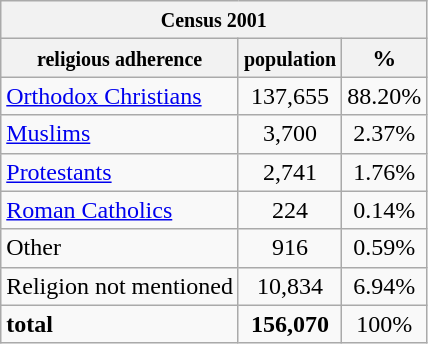<table class="wikitable">
<tr>
<th colspan=3><small>Census 2001</small></th>
</tr>
<tr>
<th><small>religious adherence</small></th>
<th><small>population</small></th>
<th>%</th>
</tr>
<tr>
<td><a href='#'>Orthodox Christians</a></td>
<td align="middle">137,655</td>
<td align="middle">88.20%</td>
</tr>
<tr>
<td><a href='#'>Muslims</a></td>
<td align="middle">3,700</td>
<td align="middle">2.37%</td>
</tr>
<tr>
<td><a href='#'>Protestants</a></td>
<td align="middle">2,741</td>
<td align="middle">1.76%</td>
</tr>
<tr>
<td><a href='#'>Roman Catholics</a></td>
<td align="middle">224</td>
<td align="middle">0.14%</td>
</tr>
<tr>
<td>Other</td>
<td align="middle">916</td>
<td align="middle">0.59%</td>
</tr>
<tr>
<td>Religion not mentioned</td>
<td align="middle">10,834</td>
<td align="middle">6.94%</td>
</tr>
<tr>
<td><strong>total</strong></td>
<td align="middle"><strong>156,070</strong></td>
<td align="middle">100%</td>
</tr>
</table>
